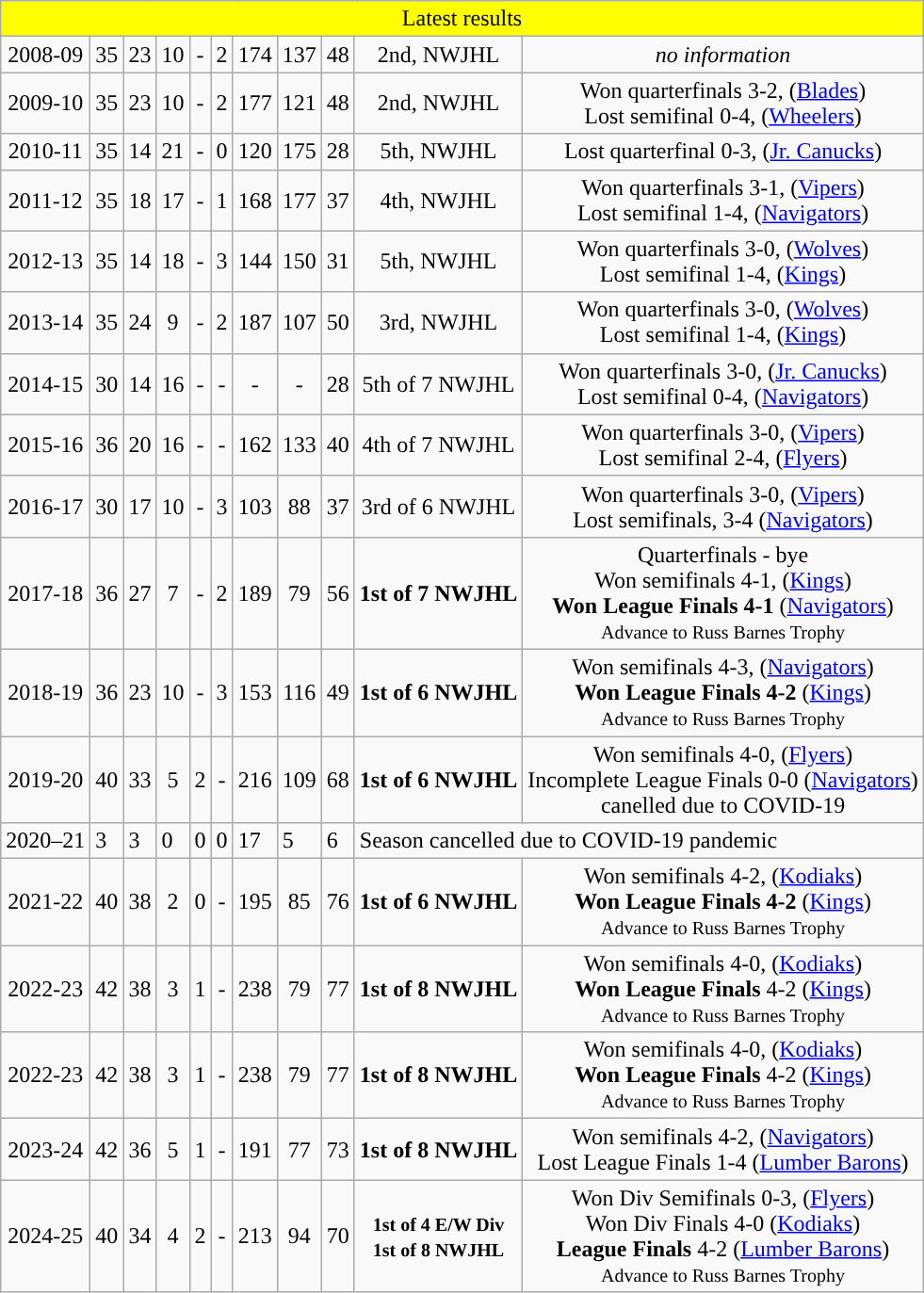<table class="wikitable style="text-align:center;>
<tr align="center" bgcolor=yellow style="color:black">
<td colspan="12">Latest results</td>
</tr>
<tr align="center">
<td>2008-09</td>
<td>35</td>
<td>23</td>
<td>10</td>
<td>-</td>
<td>2</td>
<td>174</td>
<td>137</td>
<td>48</td>
<td>2nd, NWJHL</td>
<td><em>no information</em></td>
</tr>
<tr align="center">
<td>2009-10</td>
<td>35</td>
<td>23</td>
<td>10</td>
<td>-</td>
<td>2</td>
<td>177</td>
<td>121</td>
<td>48</td>
<td>2nd, NWJHL</td>
<td>Won quarterfinals 3-2, (<a href='#'>Blades</a>)<br>Lost semifinal 0-4, (<a href='#'>Wheelers</a>)</td>
</tr>
<tr align="center">
<td>2010-11</td>
<td>35</td>
<td>14</td>
<td>21</td>
<td>-</td>
<td>0</td>
<td>120</td>
<td>175</td>
<td>28</td>
<td>5th, NWJHL</td>
<td>Lost quarterfinal 0-3, (<a href='#'>Jr. Canucks</a>)</td>
</tr>
<tr align="center">
<td>2011-12</td>
<td>35</td>
<td>18</td>
<td>17</td>
<td>-</td>
<td>1</td>
<td>168</td>
<td>177</td>
<td>37</td>
<td>4th, NWJHL</td>
<td>Won quarterfinals 3-1, (<a href='#'>Vipers</a>)<br>Lost semifinal 1-4, (<a href='#'>Navigators</a>)</td>
</tr>
<tr align="center">
<td>2012-13</td>
<td>35</td>
<td>14</td>
<td>18</td>
<td>-</td>
<td>3</td>
<td>144</td>
<td>150</td>
<td>31</td>
<td>5th, NWJHL</td>
<td>Won quarterfinals 3-0, (<a href='#'>Wolves</a>)<br>Lost semifinal 1-4, (<a href='#'>Kings</a>)</td>
</tr>
<tr align="center">
<td>2013-14</td>
<td>35</td>
<td>24</td>
<td>9</td>
<td>-</td>
<td>2</td>
<td>187</td>
<td>107</td>
<td>50</td>
<td>3rd, NWJHL</td>
<td>Won quarterfinals 3-0, (<a href='#'>Wolves</a>)<br>Lost semifinal 1-4, (<a href='#'>Kings</a>)</td>
</tr>
<tr align="center">
<td>2014-15</td>
<td>30</td>
<td>14</td>
<td>16</td>
<td>-</td>
<td>-</td>
<td>-</td>
<td>-</td>
<td>28</td>
<td>5th of 7 NWJHL</td>
<td>Won quarterfinals 3-0, (<a href='#'>Jr. Canucks</a>)<br>Lost semifinal 0-4, (<a href='#'>Navigators</a>)</td>
</tr>
<tr align="center">
<td>2015-16</td>
<td>36</td>
<td>20</td>
<td>16</td>
<td>-</td>
<td>-</td>
<td>162</td>
<td>133</td>
<td>40</td>
<td>4th of 7 NWJHL</td>
<td>Won quarterfinals 3-0, (<a href='#'>Vipers</a>)<br>Lost semifinal 2-4, (<a href='#'>Flyers</a>)</td>
</tr>
<tr align="center">
<td>2016-17</td>
<td>30</td>
<td>17</td>
<td>10</td>
<td>-</td>
<td>3</td>
<td>103</td>
<td>88</td>
<td>37</td>
<td>3rd of 6 NWJHL</td>
<td>Won quarterfinals 3-0, (<a href='#'>Vipers</a>)<br>Lost semifinals, 3-4 (<a href='#'>Navigators</a>)</td>
</tr>
<tr align="center">
<td>2017-18</td>
<td>36</td>
<td>27</td>
<td>7</td>
<td>-</td>
<td>2</td>
<td>189</td>
<td>79</td>
<td>56</td>
<td><strong>1st of 7 NWJHL</strong></td>
<td>Quarterfinals - bye<br>Won semifinals 4-1, (<a href='#'>Kings</a>)<br><strong>Won League Finals 4-1</strong> (<a href='#'>Navigators</a>)<br><small>Advance to Russ Barnes Trophy</small></td>
</tr>
<tr align="center">
<td>2018-19</td>
<td>36</td>
<td>23</td>
<td>10</td>
<td>-</td>
<td>3</td>
<td>153</td>
<td>116</td>
<td>49</td>
<td><strong>1st of 6 NWJHL</strong></td>
<td>Won semifinals 4-3, (<a href='#'>Navigators</a>)<br><strong>Won League Finals 4-2</strong> (<a href='#'>Kings</a>)<br><small>Advance to Russ Barnes Trophy</small></td>
</tr>
<tr align="center">
<td>2019-20</td>
<td>40</td>
<td>33</td>
<td>5</td>
<td>2</td>
<td>-</td>
<td>216</td>
<td>109</td>
<td>68</td>
<td><strong>1st of 6 NWJHL</strong></td>
<td>Won semifinals 4-0, (<a href='#'>Flyers</a>)<br>Incomplete League Finals 0-0 (<a href='#'>Navigators</a>)<br>canelled due to COVID-19</td>
</tr>
<tr>
<td>2020–21</td>
<td>3</td>
<td>3</td>
<td>0</td>
<td>0</td>
<td>0</td>
<td>17</td>
<td>5</td>
<td>6</td>
<td colspan="2">Season cancelled due to COVID-19 pandemic</td>
</tr>
<tr align="center">
<td>2021-22</td>
<td>40</td>
<td>38</td>
<td>2</td>
<td>0</td>
<td>-</td>
<td>195</td>
<td>85</td>
<td>76</td>
<td><strong>1st of 6 NWJHL</strong></td>
<td>Won semifinals 4-2, (<a href='#'>Kodiaks</a>)<br><strong>Won League Finals 4-2</strong> (<a href='#'>Kings</a>)<br><small>Advance to Russ Barnes Trophy</small></td>
</tr>
<tr align="center">
<td>2022-23</td>
<td>42</td>
<td>38</td>
<td>3</td>
<td>1</td>
<td>-</td>
<td>238</td>
<td>79</td>
<td>77</td>
<td><strong>1st of 8 NWJHL</strong></td>
<td>Won semifinals 4-0, (<a href='#'>Kodiaks</a>)<br><strong>Won League Finals</strong> 4-2 (<a href='#'>Kings</a>)<br><small>Advance to Russ Barnes Trophy</small></td>
</tr>
<tr align="center">
<td>2022-23</td>
<td>42</td>
<td>38</td>
<td>3</td>
<td>1</td>
<td>-</td>
<td>238</td>
<td>79</td>
<td>77</td>
<td><strong>1st of 8 NWJHL</strong></td>
<td>Won semifinals 4-0, (<a href='#'>Kodiaks</a>)<br><strong>Won League Finals</strong> 4-2 (<a href='#'>Kings</a>)<br><small>Advance to Russ Barnes Trophy</small></td>
</tr>
<tr align="center">
<td>2023-24</td>
<td>42</td>
<td>36</td>
<td>5</td>
<td>1</td>
<td>-</td>
<td>191</td>
<td>77</td>
<td>73</td>
<td><strong>1st of 8 NWJHL</strong></td>
<td>Won semifinals 4-2, (<a href='#'>Navigators</a>)<br>Lost League Finals 1-4 (<a href='#'>Lumber Barons</a>)</td>
</tr>
<tr align="center">
<td>2024-25</td>
<td>40</td>
<td>34</td>
<td>4</td>
<td>2</td>
<td>-</td>
<td>213</td>
<td>94</td>
<td>70</td>
<td><small><strong>1st of 4 E/W Div</strong><br><strong>1st of 8 NWJHL</strong> </small></td>
<td>Won Div Semifinals 0-3, (<a href='#'>Flyers</a>)<br>Won Div Finals 4-0 (<a href='#'>Kodiaks</a>)<br><strong>League Finals </strong>4-2 (<a href='#'>Lumber Barons</a>)<br><small>Advance to Russ Barnes Trophy</small></td>
</tr>
</table>
